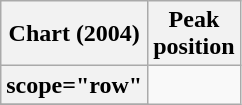<table class="wikitable sortable plainrowheaders" style="text-align:center;">
<tr>
<th scope="col">Chart (2004)</th>
<th scope="col">Peak<br>position</th>
</tr>
<tr>
<th>scope="row"</th>
</tr>
<tr>
</tr>
</table>
